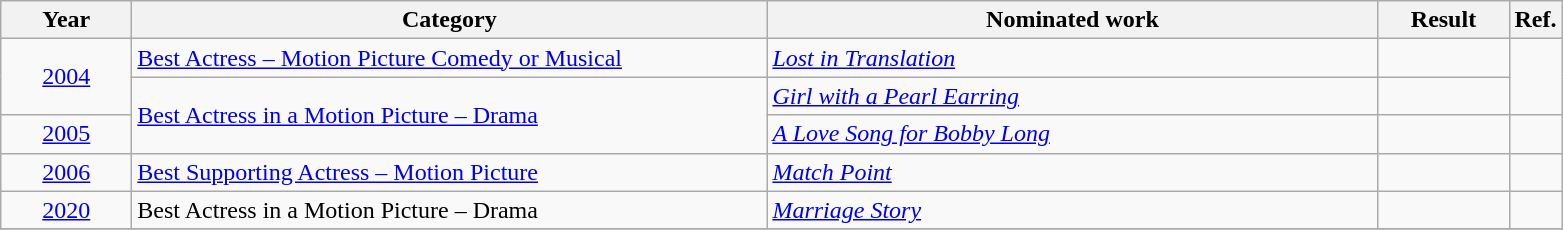<table class=wikitable>
<tr>
<th scope="col" style="width:5em;">Year</th>
<th scope="col" style="width:26em;">Category</th>
<th scope="col" style="width:25em;">Nominated work</th>
<th scope="col" style="width:5em;">Result</th>
<th>Ref.</th>
</tr>
<tr>
<td style="text-align:center;", rowspan="2"><a href='#'>2004</a></td>
<td><a href='#'>Best Actress – Motion Picture Comedy or Musical</a></td>
<td><em><a href='#'>Lost in Translation</a></em></td>
<td></td>
<td style="text-align:center;" rowspan="2"></td>
</tr>
<tr>
<td rowspan="2"><a href='#'>Best Actress in a Motion Picture – Drama</a></td>
<td><em><a href='#'>Girl with a Pearl Earring</a></em></td>
<td></td>
</tr>
<tr>
<td style="text-align:center;"><a href='#'>2005</a></td>
<td><em><a href='#'>A Love Song for Bobby Long</a></em></td>
<td></td>
<td style="text-align:center;"></td>
</tr>
<tr>
<td style="text-align:center;"><a href='#'>2006</a></td>
<td><a href='#'>Best Supporting Actress – Motion Picture</a></td>
<td><em><a href='#'>Match Point</a></em></td>
<td></td>
<td style="text-align:center;"></td>
</tr>
<tr>
<td style="text-align:center;"><a href='#'>2020</a></td>
<td>Best Actress in a Motion Picture – Drama</td>
<td><em><a href='#'>Marriage Story</a></em></td>
<td></td>
<td style="text-align:center;"></td>
</tr>
<tr>
</tr>
</table>
